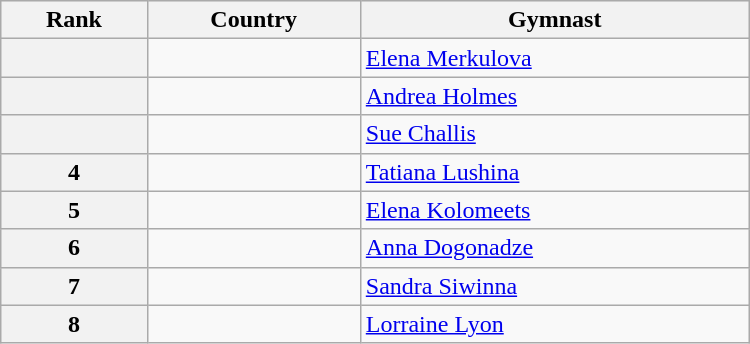<table class="wikitable" width=500>
<tr bgcolor="#efefef">
<th>Rank</th>
<th>Country</th>
<th>Gymnast</th>
</tr>
<tr>
<th></th>
<td></td>
<td><a href='#'>Elena Merkulova</a></td>
</tr>
<tr>
<th></th>
<td></td>
<td><a href='#'>Andrea Holmes</a></td>
</tr>
<tr>
<th></th>
<td></td>
<td><a href='#'>Sue Challis</a></td>
</tr>
<tr>
<th>4</th>
<td></td>
<td><a href='#'>Tatiana Lushina</a></td>
</tr>
<tr>
<th>5</th>
<td></td>
<td><a href='#'>Elena Kolomeets</a></td>
</tr>
<tr>
<th>6</th>
<td></td>
<td><a href='#'>Anna Dogonadze</a></td>
</tr>
<tr>
<th>7</th>
<td></td>
<td><a href='#'>Sandra Siwinna</a></td>
</tr>
<tr>
<th>8</th>
<td></td>
<td><a href='#'>Lorraine Lyon</a></td>
</tr>
</table>
